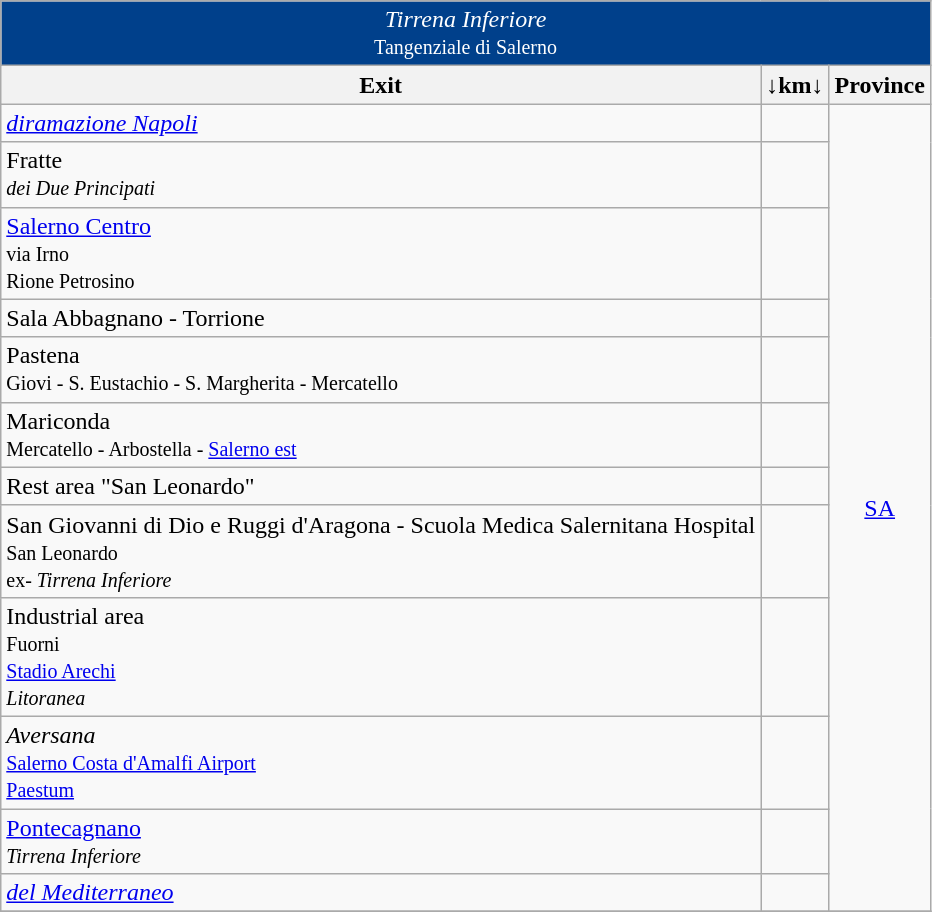<table class="wikitable">
<tr align="center" bgcolor="00408B" style="color: white;font-size:100%;">
<td colspan="5"><em>Tirrena Inferiore</em><br><small>Tangenziale di Salerno</small></td>
</tr>
<tr>
<th>Exit</th>
<th>↓km↓</th>
<th>Province</th>
</tr>
<tr>
<td>   <a href='#'><em>diramazione Napoli</em></a></td>
<td align="center"></td>
<td rowspan="12" align="center"><a href='#'>SA</a></td>
</tr>
<tr>
<td> Fratte<br><small> <em>dei Due Principati</em></small></td>
<td align="center"></td>
</tr>
<tr>
<td> <a href='#'>Salerno Centro</a>  <br><small> via Irno<br>Rione Petrosino</small></td>
<td align="center"></td>
</tr>
<tr>
<td> Sala Abbagnano - Torrione</td>
<td align="center"></td>
</tr>
<tr>
<td> Pastena<br><small>Giovi - S. Eustachio - S. Margherita - Mercatello</small></td>
<td align="center"></td>
</tr>
<tr>
<td> Mariconda<br><small>Mercatello  - Arbostella - <a href='#'>Salerno est</a></small></td>
<td align="center"></td>
</tr>
<tr>
<td> Rest area "San Leonardo"</td>
<td align="center"></td>
</tr>
<tr>
<td>  San Giovanni di Dio e Ruggi d'Aragona - Scuola Medica Salernitana Hospital<br><small>San Leonardo<br>ex- <em>Tirrena Inferiore</em></small></td>
<td align="center"></td>
</tr>
<tr>
<td>  Industrial area<br><small>Fuorni<br> <a href='#'>Stadio Arechi</a><br> <em>Litoranea</em></small></td>
<td align="center"></td>
</tr>
<tr>
<td>  <em>Aversana</em><br><small> <a href='#'>Salerno Costa d'Amalfi Airport</a><br> <a href='#'>Paestum</a></small></td>
<td align="center"></td>
</tr>
<tr>
<td> <a href='#'>Pontecagnano</a><br><small>  <em>Tirrena Inferiore</em></small></td>
<td align="center"></td>
</tr>
<tr>
<td>   <a href='#'><em>del Mediterraneo</em></a></td>
<td align="center"></td>
</tr>
<tr>
</tr>
</table>
